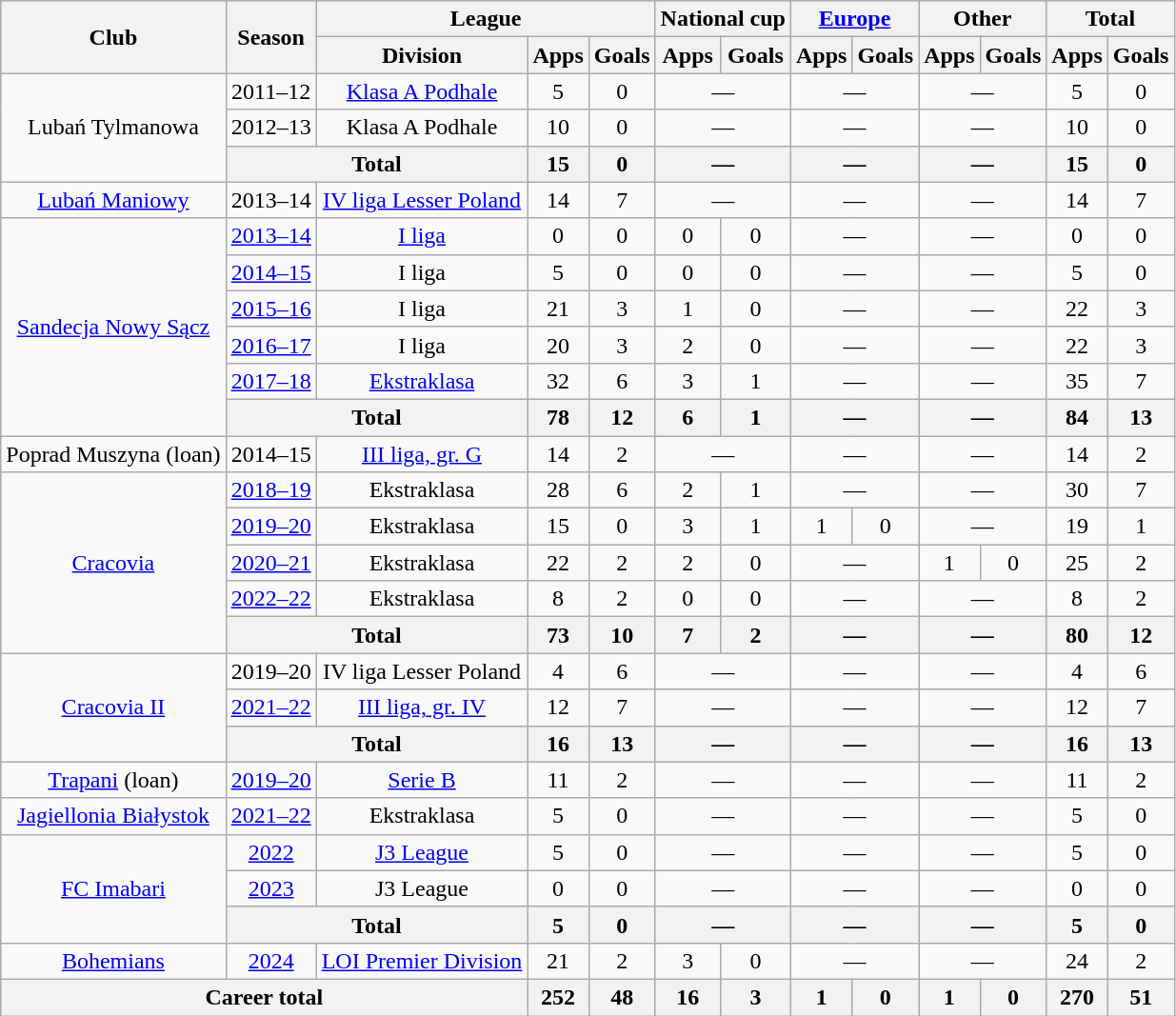<table class=wikitable style="text-align: center">
<tr>
<th rowspan=2>Club</th>
<th rowspan=2>Season</th>
<th colspan=3>League</th>
<th colspan=2>National cup</th>
<th colspan=2><a href='#'>Europe</a></th>
<th colspan=2>Other</th>
<th colspan=2>Total</th>
</tr>
<tr>
<th>Division</th>
<th>Apps</th>
<th>Goals</th>
<th>Apps</th>
<th>Goals</th>
<th>Apps</th>
<th>Goals</th>
<th>Apps</th>
<th>Goals</th>
<th>Apps</th>
<th>Goals</th>
</tr>
<tr>
<td rowspan="3">Lubań Tylmanowa</td>
<td>2011–12</td>
<td><a href='#'>Klasa A Podhale</a></td>
<td>5</td>
<td>0</td>
<td colspan="2">—</td>
<td colspan="2">—</td>
<td colspan="2">—</td>
<td>5</td>
<td>0</td>
</tr>
<tr>
<td>2012–13</td>
<td>Klasa A Podhale</td>
<td>10</td>
<td>0</td>
<td colspan="2">—</td>
<td colspan="2">—</td>
<td colspan="2">—</td>
<td>10</td>
<td>0</td>
</tr>
<tr>
<th colspan="2">Total</th>
<th>15</th>
<th>0</th>
<th colspan="2">—</th>
<th colspan="2">—</th>
<th colspan="2">—</th>
<th>15</th>
<th>0</th>
</tr>
<tr>
<td><a href='#'>Lubań Maniowy</a></td>
<td>2013–14</td>
<td><a href='#'>IV liga Lesser Poland</a></td>
<td>14</td>
<td>7</td>
<td colspan="2">—</td>
<td colspan="2">—</td>
<td colspan="2">—</td>
<td>14</td>
<td>7</td>
</tr>
<tr>
<td rowspan="6"><a href='#'>Sandecja Nowy Sącz</a></td>
<td><a href='#'>2013–14</a></td>
<td><a href='#'>I liga</a></td>
<td>0</td>
<td>0</td>
<td>0</td>
<td>0</td>
<td colspan="2">—</td>
<td colspan="2">—</td>
<td>0</td>
<td>0</td>
</tr>
<tr>
<td><a href='#'>2014–15</a></td>
<td>I liga</td>
<td>5</td>
<td>0</td>
<td>0</td>
<td>0</td>
<td colspan="2">—</td>
<td colspan="2">—</td>
<td>5</td>
<td>0</td>
</tr>
<tr>
<td><a href='#'>2015–16</a></td>
<td>I liga</td>
<td>21</td>
<td>3</td>
<td>1</td>
<td>0</td>
<td colspan="2">—</td>
<td colspan="2">—</td>
<td>22</td>
<td>3</td>
</tr>
<tr>
<td><a href='#'>2016–17</a></td>
<td>I liga</td>
<td>20</td>
<td>3</td>
<td>2</td>
<td>0</td>
<td colspan="2">—</td>
<td colspan="2">—</td>
<td>22</td>
<td>3</td>
</tr>
<tr>
<td><a href='#'>2017–18</a></td>
<td><a href='#'>Ekstraklasa</a></td>
<td>32</td>
<td>6</td>
<td>3</td>
<td>1</td>
<td colspan="2">—</td>
<td colspan="2">—</td>
<td>35</td>
<td>7</td>
</tr>
<tr>
<th colspan="2">Total</th>
<th>78</th>
<th>12</th>
<th>6</th>
<th>1</th>
<th colspan="2">—</th>
<th colspan="2">—</th>
<th>84</th>
<th>13</th>
</tr>
<tr>
<td>Poprad Muszyna (loan)</td>
<td>2014–15</td>
<td><a href='#'>III liga, gr. G</a></td>
<td>14</td>
<td>2</td>
<td colspan="2">—</td>
<td colspan="2">—</td>
<td colspan="2">—</td>
<td>14</td>
<td>2</td>
</tr>
<tr>
<td rowspan="5"><a href='#'>Cracovia</a></td>
<td><a href='#'>2018–19</a></td>
<td>Ekstraklasa</td>
<td>28</td>
<td>6</td>
<td>2</td>
<td>1</td>
<td colspan="2">—</td>
<td colspan="2">—</td>
<td>30</td>
<td>7</td>
</tr>
<tr>
<td><a href='#'>2019–20</a></td>
<td>Ekstraklasa</td>
<td>15</td>
<td>0</td>
<td>3</td>
<td>1</td>
<td>1</td>
<td>0</td>
<td colspan="2">—</td>
<td>19</td>
<td>1</td>
</tr>
<tr>
<td><a href='#'>2020–21</a></td>
<td>Ekstraklasa</td>
<td>22</td>
<td>2</td>
<td>2</td>
<td>0</td>
<td colspan="2">—</td>
<td>1</td>
<td>0</td>
<td>25</td>
<td>2</td>
</tr>
<tr>
<td><a href='#'>2022–22</a></td>
<td>Ekstraklasa</td>
<td>8</td>
<td>2</td>
<td>0</td>
<td>0</td>
<td colspan="2">—</td>
<td colspan="2">—</td>
<td>8</td>
<td>2</td>
</tr>
<tr>
<th colspan="2">Total</th>
<th>73</th>
<th>10</th>
<th>7</th>
<th>2</th>
<th colspan="2">—</th>
<th colspan="2">—</th>
<th>80</th>
<th>12</th>
</tr>
<tr>
<td rowspan="3"><a href='#'>Cracovia II</a></td>
<td>2019–20</td>
<td>IV liga Lesser Poland</td>
<td>4</td>
<td>6</td>
<td colspan="2">—</td>
<td colspan="2">—</td>
<td colspan="2">—</td>
<td>4</td>
<td>6</td>
</tr>
<tr>
<td><a href='#'>2021–22</a></td>
<td><a href='#'>III liga, gr. IV</a></td>
<td>12</td>
<td>7</td>
<td colspan="2">—</td>
<td colspan="2">—</td>
<td colspan="2">—</td>
<td>12</td>
<td>7</td>
</tr>
<tr>
<th colspan="2">Total</th>
<th>16</th>
<th>13</th>
<th colspan="2">—</th>
<th colspan="2">—</th>
<th colspan="2">—</th>
<th>16</th>
<th>13</th>
</tr>
<tr>
<td><a href='#'>Trapani</a> (loan)</td>
<td><a href='#'>2019–20</a></td>
<td><a href='#'>Serie B</a></td>
<td>11</td>
<td>2</td>
<td colspan="2">—</td>
<td colspan="2">—</td>
<td colspan="2">—</td>
<td>11</td>
<td>2</td>
</tr>
<tr>
<td><a href='#'>Jagiellonia Białystok</a></td>
<td><a href='#'>2021–22</a></td>
<td>Ekstraklasa</td>
<td>5</td>
<td>0</td>
<td colspan="2">—</td>
<td colspan="2">—</td>
<td colspan="2">—</td>
<td>5</td>
<td>0</td>
</tr>
<tr>
<td rowspan="3"><a href='#'>FC Imabari</a></td>
<td><a href='#'>2022</a></td>
<td><a href='#'>J3 League</a></td>
<td>5</td>
<td>0</td>
<td colspan="2">—</td>
<td colspan="2">—</td>
<td colspan="2">—</td>
<td>5</td>
<td>0</td>
</tr>
<tr>
<td><a href='#'>2023</a></td>
<td>J3 League</td>
<td>0</td>
<td>0</td>
<td colspan="2">—</td>
<td colspan="2">—</td>
<td colspan="2">—</td>
<td>0</td>
<td>0</td>
</tr>
<tr>
<th colspan="2">Total</th>
<th>5</th>
<th>0</th>
<th colspan="2">—</th>
<th colspan="2">—</th>
<th colspan="2">—</th>
<th>5</th>
<th>0</th>
</tr>
<tr>
<td><a href='#'>Bohemians</a></td>
<td><a href='#'>2024</a></td>
<td><a href='#'>LOI Premier Division</a></td>
<td>21</td>
<td>2</td>
<td>3</td>
<td>0</td>
<td colspan="2">—</td>
<td colspan="2">—</td>
<td>24</td>
<td>2</td>
</tr>
<tr>
<th colspan="3">Career total</th>
<th>252</th>
<th>48</th>
<th>16</th>
<th>3</th>
<th>1</th>
<th>0</th>
<th>1</th>
<th>0</th>
<th>270</th>
<th>51</th>
</tr>
</table>
